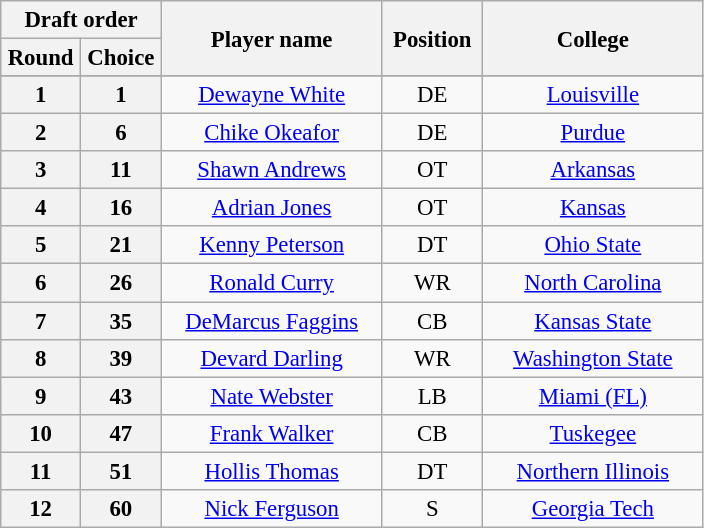<table class="wikitable" style="font-size: 95%;">
<tr>
<th width="100" colspan="2">Draft order</th>
<th width="140" rowspan="2">Player name</th>
<th width="60" rowspan="2">Position</th>
<th width="140" rowspan="2">College</th>
</tr>
<tr>
<th>Round</th>
<th>Choice</th>
</tr>
<tr>
</tr>
<tr align="center">
<th>1</th>
<th>1</th>
<td><a href='#'>Dewayne White</a></td>
<td>DE</td>
<td><a href='#'>Louisville</a></td>
</tr>
<tr align="center">
<th>2</th>
<th>6</th>
<td><a href='#'>Chike Okeafor</a></td>
<td>DE</td>
<td><a href='#'>Purdue</a></td>
</tr>
<tr align="center">
<th>3</th>
<th>11</th>
<td><a href='#'>Shawn Andrews</a></td>
<td>OT</td>
<td><a href='#'>Arkansas</a></td>
</tr>
<tr align="center">
<th>4</th>
<th>16</th>
<td><a href='#'>Adrian Jones</a></td>
<td>OT</td>
<td><a href='#'>Kansas</a></td>
</tr>
<tr align="center">
<th>5</th>
<th>21</th>
<td><a href='#'>Kenny Peterson</a></td>
<td>DT</td>
<td><a href='#'>Ohio State</a></td>
</tr>
<tr align="center">
<th>6</th>
<th>26</th>
<td><a href='#'>Ronald Curry</a></td>
<td>WR</td>
<td><a href='#'>North Carolina</a></td>
</tr>
<tr align="center">
<th>7</th>
<th>35</th>
<td><a href='#'>DeMarcus Faggins</a></td>
<td>CB</td>
<td><a href='#'>Kansas State</a></td>
</tr>
<tr align="center">
<th>8</th>
<th>39</th>
<td><a href='#'>Devard Darling</a></td>
<td>WR</td>
<td><a href='#'>Washington State</a></td>
</tr>
<tr align="center">
<th>9</th>
<th>43</th>
<td><a href='#'>Nate Webster</a></td>
<td>LB</td>
<td><a href='#'>Miami (FL)</a></td>
</tr>
<tr align="center">
<th>10</th>
<th>47</th>
<td><a href='#'>Frank Walker</a></td>
<td>CB</td>
<td><a href='#'>Tuskegee</a></td>
</tr>
<tr align="center">
<th>11</th>
<th>51</th>
<td><a href='#'>Hollis Thomas</a></td>
<td>DT</td>
<td><a href='#'>Northern Illinois</a></td>
</tr>
<tr align="center">
<th>12</th>
<th>60</th>
<td><a href='#'>Nick Ferguson</a></td>
<td>S</td>
<td><a href='#'>Georgia Tech</a></td>
</tr>
</table>
